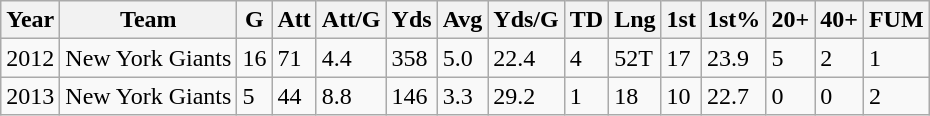<table class="wikitable sortable">
<tr>
<th>Year</th>
<th>Team</th>
<th>G</th>
<th>Att</th>
<th>Att/G</th>
<th>Yds</th>
<th>Avg</th>
<th>Yds/G</th>
<th>TD</th>
<th>Lng</th>
<th>1st</th>
<th>1st%</th>
<th>20+</th>
<th>40+</th>
<th>FUM</th>
</tr>
<tr>
<td>2012</td>
<td>New York Giants</td>
<td>16</td>
<td>71</td>
<td>4.4</td>
<td>358</td>
<td>5.0</td>
<td>22.4</td>
<td>4</td>
<td>52T</td>
<td>17</td>
<td>23.9</td>
<td>5</td>
<td>2</td>
<td>1</td>
</tr>
<tr>
<td>2013</td>
<td>New York Giants</td>
<td>5</td>
<td>44</td>
<td>8.8</td>
<td>146</td>
<td>3.3</td>
<td>29.2</td>
<td>1</td>
<td>18</td>
<td>10</td>
<td>22.7</td>
<td>0</td>
<td>0</td>
<td>2</td>
</tr>
</table>
